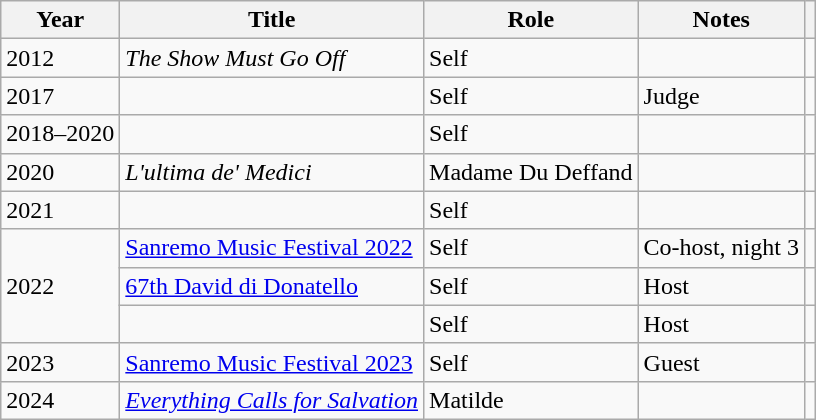<table class="wikitable sortable">
<tr>
<th>Year</th>
<th>Title</th>
<th>Role</th>
<th class="unsortable">Notes</th>
<th class="unsortable"></th>
</tr>
<tr>
<td>2012</td>
<td><em>The Show Must Go Off</em></td>
<td>Self</td>
<td></td>
<td></td>
</tr>
<tr>
<td>2017</td>
<td><em></em></td>
<td>Self</td>
<td>Judge</td>
<td></td>
</tr>
<tr>
<td>2018–2020</td>
<td><em></em></td>
<td>Self</td>
<td></td>
<td></td>
</tr>
<tr>
<td>2020</td>
<td><em>L'ultima de' Medici</em></td>
<td>Madame Du Deffand</td>
<td></td>
<td></td>
</tr>
<tr>
<td>2021</td>
<td><em></em></td>
<td>Self</td>
<td></td>
<td></td>
</tr>
<tr>
<td rowspan="3">2022</td>
<td><a href='#'>Sanremo Music Festival 2022</a></td>
<td>Self</td>
<td>Co-host, night 3</td>
<td></td>
</tr>
<tr>
<td><a href='#'>67th David di Donatello</a></td>
<td>Self</td>
<td>Host</td>
<td></td>
</tr>
<tr>
<td><em></em></td>
<td>Self</td>
<td>Host</td>
<td></td>
</tr>
<tr>
<td>2023</td>
<td><a href='#'>Sanremo Music Festival 2023</a></td>
<td>Self</td>
<td>Guest</td>
<td></td>
</tr>
<tr>
<td>2024</td>
<td><em><a href='#'>Everything Calls for Salvation</a></em></td>
<td>Matilde</td>
<td></td>
<td></td>
</tr>
</table>
